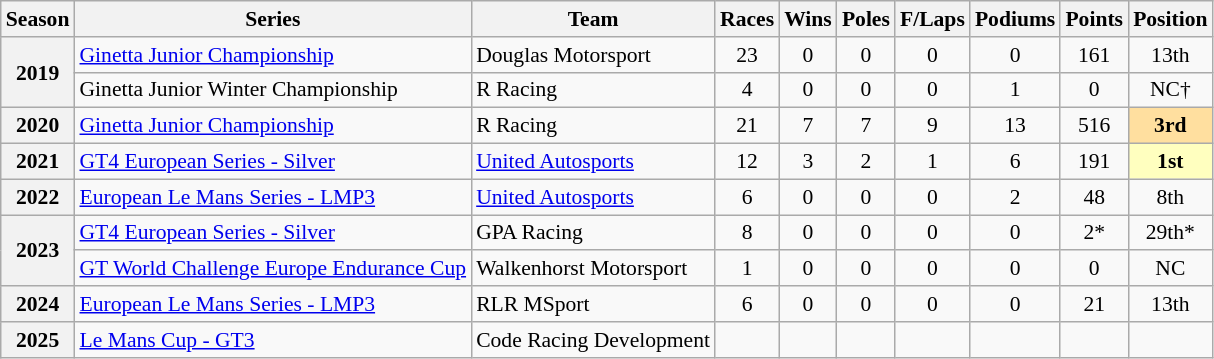<table class="wikitable" style="font-size: 90%; text-align:center">
<tr>
<th>Season</th>
<th>Series</th>
<th>Team</th>
<th>Races</th>
<th>Wins</th>
<th>Poles</th>
<th>F/Laps</th>
<th>Podiums</th>
<th>Points</th>
<th>Position</th>
</tr>
<tr>
<th rowspan="2">2019</th>
<td align="left"><a href='#'>Ginetta Junior Championship</a></td>
<td align="left">Douglas Motorsport</td>
<td>23</td>
<td>0</td>
<td>0</td>
<td>0</td>
<td>0</td>
<td>161</td>
<td>13th</td>
</tr>
<tr>
<td align="left">Ginetta Junior Winter Championship</td>
<td align="left">R Racing</td>
<td>4</td>
<td>0</td>
<td>0</td>
<td>0</td>
<td>1</td>
<td>0</td>
<td>NC†</td>
</tr>
<tr>
<th>2020</th>
<td align="left"><a href='#'>Ginetta Junior Championship</a></td>
<td align="left">R Racing</td>
<td>21</td>
<td>7</td>
<td>7</td>
<td>9</td>
<td>13</td>
<td>516</td>
<td style="background:#FFDF9F;"><strong>3rd</strong></td>
</tr>
<tr>
<th>2021</th>
<td align="left"><a href='#'>GT4 European Series - Silver</a></td>
<td align="left"><a href='#'>United Autosports</a></td>
<td>12</td>
<td>3</td>
<td>2</td>
<td>1</td>
<td>6</td>
<td>191</td>
<td style="background:#FFFFBF;"><strong>1st</strong></td>
</tr>
<tr>
<th>2022</th>
<td align="left"><a href='#'>European Le Mans Series - LMP3</a></td>
<td align="left"><a href='#'>United Autosports</a></td>
<td>6</td>
<td>0</td>
<td>0</td>
<td>0</td>
<td>2</td>
<td>48</td>
<td>8th</td>
</tr>
<tr>
<th rowspan="2">2023</th>
<td align=left><a href='#'>GT4 European Series - Silver</a></td>
<td align=left>GPA Racing</td>
<td>8</td>
<td>0</td>
<td>0</td>
<td>0</td>
<td>0</td>
<td>2*</td>
<td>29th*</td>
</tr>
<tr>
<td align=left><a href='#'>GT World Challenge Europe Endurance Cup</a></td>
<td align=left>Walkenhorst Motorsport</td>
<td>1</td>
<td>0</td>
<td>0</td>
<td>0</td>
<td>0</td>
<td>0</td>
<td>NC</td>
</tr>
<tr>
<th>2024</th>
<td align=left><a href='#'>European Le Mans Series - LMP3</a></td>
<td align=left>RLR MSport</td>
<td>6</td>
<td>0</td>
<td>0</td>
<td>0</td>
<td>0</td>
<td>21</td>
<td>13th</td>
</tr>
<tr>
<th>2025</th>
<td align=left><a href='#'>Le Mans Cup - GT3</a></td>
<td align=left>Code Racing Development</td>
<td></td>
<td></td>
<td></td>
<td></td>
<td></td>
<td></td>
<td></td>
</tr>
</table>
